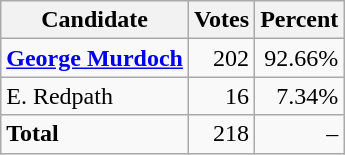<table class="wikitable">
<tr>
<th>Candidate</th>
<th>Votes</th>
<th>Percent</th>
</tr>
<tr>
<td style="font-weight:bold;"><a href='#'>George Murdoch</a></td>
<td style="text-align:right;">202</td>
<td style="text-align:right;">92.66%</td>
</tr>
<tr>
<td>E. Redpath</td>
<td style="text-align:right;">16</td>
<td style="text-align:right;">7.34%</td>
</tr>
<tr>
<td style="font-weight:bold;">Total</td>
<td style="text-align:right;">218</td>
<td style="text-align:right;">–</td>
</tr>
</table>
